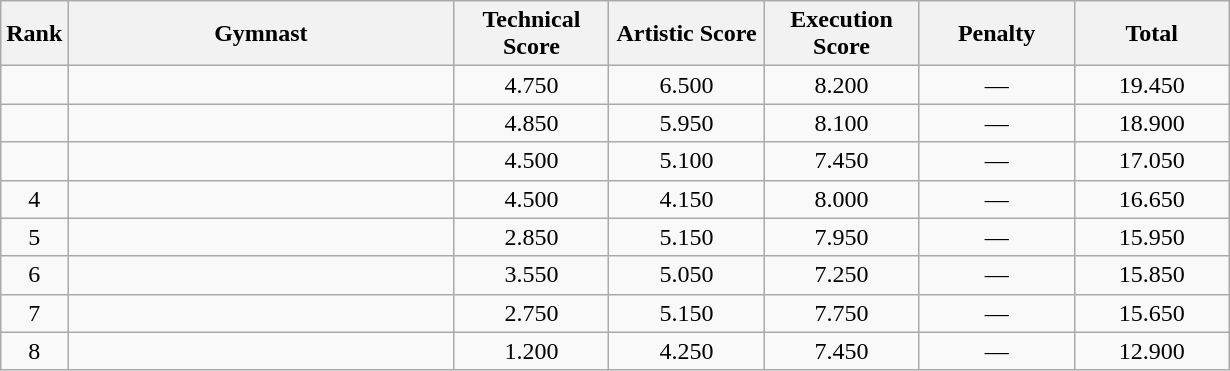<table class="wikitable" style="text-align:center">
<tr>
<th>Rank</th>
<th width=250>Gymnast</th>
<th style="width:6em">Technical Score</th>
<th style="width:6em">Artistic Score</th>
<th style="width:6em">Execution Score</th>
<th style="width:6em">Penalty</th>
<th style="width:6em">Total</th>
</tr>
<tr>
<td></td>
<td align=left></td>
<td>4.750</td>
<td>6.500</td>
<td>8.200</td>
<td>—</td>
<td>19.450</td>
</tr>
<tr>
<td></td>
<td align=left></td>
<td>4.850</td>
<td>5.950</td>
<td>8.100</td>
<td>—</td>
<td>18.900</td>
</tr>
<tr>
<td></td>
<td align=left></td>
<td>4.500</td>
<td>5.100</td>
<td>7.450</td>
<td>—</td>
<td>17.050</td>
</tr>
<tr>
<td>4</td>
<td align=left></td>
<td>4.500</td>
<td>4.150</td>
<td>8.000</td>
<td>—</td>
<td>16.650</td>
</tr>
<tr>
<td>5</td>
<td align=left></td>
<td>2.850</td>
<td>5.150</td>
<td>7.950</td>
<td>—</td>
<td>15.950</td>
</tr>
<tr>
<td>6</td>
<td align=left></td>
<td>3.550</td>
<td>5.050</td>
<td>7.250</td>
<td>—</td>
<td>15.850</td>
</tr>
<tr>
<td>7</td>
<td align=left></td>
<td>2.750</td>
<td>5.150</td>
<td>7.750</td>
<td>—</td>
<td>15.650</td>
</tr>
<tr>
<td>8</td>
<td align=left></td>
<td>1.200</td>
<td>4.250</td>
<td>7.450</td>
<td>—</td>
<td>12.900</td>
</tr>
</table>
